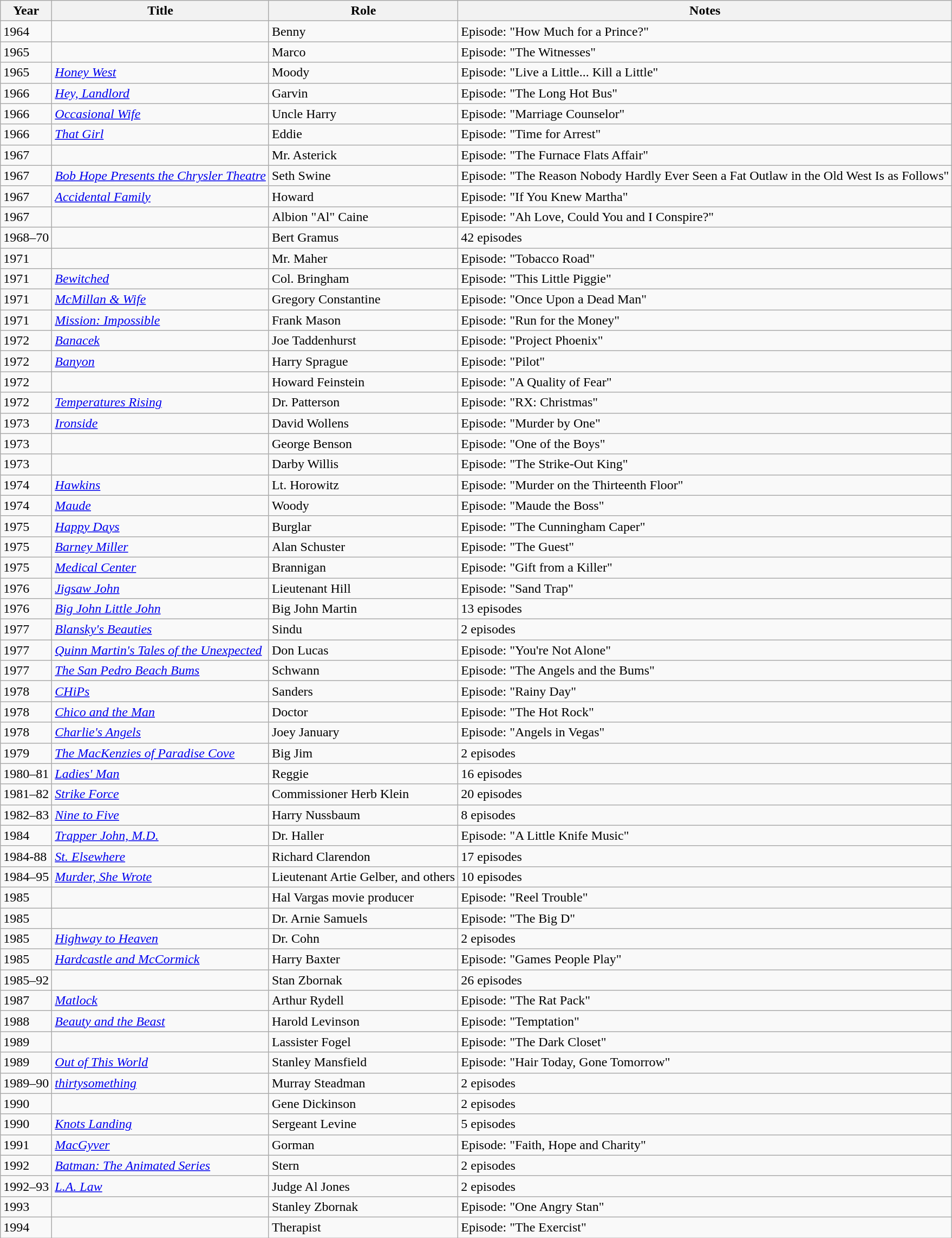<table class="wikitable sortable">
<tr>
<th>Year</th>
<th>Title</th>
<th>Role</th>
<th>Notes</th>
</tr>
<tr>
<td>1964</td>
<td><em></em></td>
<td>Benny</td>
<td>Episode: "How Much for a Prince?"</td>
</tr>
<tr>
<td>1965</td>
<td><em></em></td>
<td>Marco</td>
<td>Episode: "The Witnesses"</td>
</tr>
<tr>
<td>1965</td>
<td><em><a href='#'>Honey West</a></em></td>
<td>Moody</td>
<td>Episode: "Live a Little... Kill a Little"</td>
</tr>
<tr>
<td>1966</td>
<td><em><a href='#'>Hey, Landlord</a></em></td>
<td>Garvin</td>
<td>Episode: "The Long Hot Bus"</td>
</tr>
<tr>
<td>1966</td>
<td><em><a href='#'>Occasional Wife</a></em></td>
<td>Uncle Harry</td>
<td>Episode: "Marriage Counselor"</td>
</tr>
<tr>
<td>1966</td>
<td><em><a href='#'>That Girl</a></em></td>
<td>Eddie</td>
<td>Episode: "Time for Arrest"</td>
</tr>
<tr>
<td>1967</td>
<td><em></em></td>
<td>Mr. Asterick</td>
<td>Episode: "The Furnace Flats Affair"</td>
</tr>
<tr>
<td>1967</td>
<td><em><a href='#'>Bob Hope Presents the Chrysler Theatre</a></em></td>
<td>Seth Swine</td>
<td>Episode: "The Reason Nobody Hardly Ever Seen a Fat Outlaw in the Old West Is as Follows"</td>
</tr>
<tr>
<td>1967</td>
<td><em><a href='#'>Accidental Family</a></em></td>
<td>Howard</td>
<td>Episode: "If You Knew Martha"</td>
</tr>
<tr>
<td>1967</td>
<td><em></em></td>
<td>Albion "Al" Caine</td>
<td>Episode: "Ah Love, Could You and I Conspire?"</td>
</tr>
<tr>
<td>1968–70</td>
<td><em></em></td>
<td>Bert Gramus</td>
<td>42 episodes</td>
</tr>
<tr>
<td>1971</td>
<td><em></em></td>
<td>Mr. Maher</td>
<td>Episode: "Tobacco Road"</td>
</tr>
<tr>
<td>1971</td>
<td><em><a href='#'>Bewitched</a></em></td>
<td>Col. Bringham</td>
<td>Episode: "This Little Piggie"</td>
</tr>
<tr>
<td>1971</td>
<td><em><a href='#'>McMillan & Wife</a></em></td>
<td>Gregory Constantine</td>
<td>Episode: "Once Upon a Dead Man"</td>
</tr>
<tr>
<td>1971</td>
<td><em><a href='#'>Mission: Impossible</a></em></td>
<td>Frank Mason</td>
<td>Episode: "Run for the Money"</td>
</tr>
<tr>
<td>1972</td>
<td><em><a href='#'>Banacek</a></em></td>
<td>Joe Taddenhurst</td>
<td>Episode: "Project Phoenix"</td>
</tr>
<tr>
<td>1972</td>
<td><em><a href='#'>Banyon</a></em></td>
<td>Harry Sprague</td>
<td>Episode: "Pilot"</td>
</tr>
<tr>
<td>1972</td>
<td><em></em></td>
<td>Howard Feinstein</td>
<td>Episode: "A Quality of Fear"</td>
</tr>
<tr>
<td>1972</td>
<td><em><a href='#'>Temperatures Rising</a></em></td>
<td>Dr. Patterson</td>
<td>Episode: "RX: Christmas"</td>
</tr>
<tr>
<td>1973</td>
<td><em><a href='#'>Ironside</a></em></td>
<td>David Wollens</td>
<td>Episode: "Murder by One"</td>
</tr>
<tr>
<td>1973</td>
<td><em></em></td>
<td>George Benson</td>
<td>Episode: "One of the Boys"</td>
</tr>
<tr>
<td>1973</td>
<td><em></em></td>
<td>Darby Willis</td>
<td>Episode: "The Strike-Out King"</td>
</tr>
<tr>
<td>1974</td>
<td><em><a href='#'>Hawkins</a></em></td>
<td>Lt. Horowitz</td>
<td>Episode: "Murder on the Thirteenth Floor"</td>
</tr>
<tr>
<td>1974</td>
<td><em><a href='#'>Maude</a></em></td>
<td>Woody</td>
<td>Episode: "Maude the Boss"</td>
</tr>
<tr>
<td>1975</td>
<td><em><a href='#'>Happy Days</a></em></td>
<td>Burglar</td>
<td>Episode: "The Cunningham Caper"</td>
</tr>
<tr>
<td>1975</td>
<td><em><a href='#'>Barney Miller</a></em></td>
<td>Alan Schuster</td>
<td>Episode: "The Guest"</td>
</tr>
<tr>
<td>1975</td>
<td><em><a href='#'>Medical Center</a></em></td>
<td>Brannigan</td>
<td>Episode: "Gift from a Killer"</td>
</tr>
<tr>
<td>1976</td>
<td><em><a href='#'>Jigsaw John</a></em></td>
<td>Lieutenant Hill</td>
<td>Episode: "Sand Trap"</td>
</tr>
<tr>
<td>1976</td>
<td><em><a href='#'>Big John Little John</a></em></td>
<td>Big John Martin</td>
<td>13 episodes</td>
</tr>
<tr>
<td>1977</td>
<td><em><a href='#'>Blansky's Beauties</a></em></td>
<td>Sindu</td>
<td>2 episodes</td>
</tr>
<tr>
<td>1977</td>
<td><em><a href='#'>Quinn Martin's Tales of the Unexpected</a></em></td>
<td>Don Lucas</td>
<td>Episode: "You're Not Alone"</td>
</tr>
<tr>
<td>1977</td>
<td><em><a href='#'>The San Pedro Beach Bums</a></em></td>
<td>Schwann</td>
<td>Episode: "The Angels and the Bums"</td>
</tr>
<tr>
<td>1978</td>
<td><em><a href='#'>CHiPs</a></em></td>
<td>Sanders</td>
<td>Episode: "Rainy Day"</td>
</tr>
<tr>
<td>1978</td>
<td><em><a href='#'>Chico and the Man</a></em></td>
<td>Doctor</td>
<td>Episode: "The Hot Rock"</td>
</tr>
<tr>
<td>1978</td>
<td><em><a href='#'>Charlie's Angels</a></em></td>
<td>Joey January</td>
<td>Episode: "Angels in Vegas"</td>
</tr>
<tr>
<td>1979</td>
<td><em><a href='#'>The MacKenzies of Paradise Cove</a></em></td>
<td>Big Jim</td>
<td>2 episodes</td>
</tr>
<tr>
<td>1980–81</td>
<td><em><a href='#'>Ladies' Man</a></em></td>
<td>Reggie</td>
<td>16 episodes</td>
</tr>
<tr>
<td>1981–82</td>
<td><em><a href='#'>Strike Force</a></em></td>
<td>Commissioner Herb Klein</td>
<td>20 episodes</td>
</tr>
<tr>
<td>1982–83</td>
<td><em><a href='#'>Nine to Five</a></em></td>
<td>Harry Nussbaum</td>
<td>8 episodes</td>
</tr>
<tr>
<td>1984</td>
<td><em><a href='#'>Trapper John, M.D.</a></em></td>
<td>Dr. Haller</td>
<td>Episode: "A Little Knife Music"</td>
</tr>
<tr>
<td>1984-88</td>
<td><em><a href='#'>St. Elsewhere</a></em></td>
<td>Richard Clarendon</td>
<td>17 episodes</td>
</tr>
<tr>
<td>1984–95</td>
<td><em><a href='#'>Murder, She Wrote</a></em></td>
<td>Lieutenant Artie Gelber, and others</td>
<td>10 episodes</td>
</tr>
<tr>
<td>1985</td>
<td><em></em></td>
<td>Hal Vargas movie producer</td>
<td>Episode: "Reel Trouble"</td>
</tr>
<tr>
<td>1985</td>
<td><em></em></td>
<td>Dr. Arnie Samuels</td>
<td>Episode: "The Big D"</td>
</tr>
<tr>
<td>1985</td>
<td><em><a href='#'>Highway to Heaven</a></em></td>
<td>Dr. Cohn</td>
<td>2 episodes</td>
</tr>
<tr>
<td>1985</td>
<td><em><a href='#'>Hardcastle and McCormick</a></em></td>
<td>Harry Baxter</td>
<td>Episode: "Games People Play"</td>
</tr>
<tr>
<td>1985–92</td>
<td><em></em></td>
<td>Stan Zbornak</td>
<td>26 episodes</td>
</tr>
<tr>
<td>1987</td>
<td><em><a href='#'>Matlock</a></em></td>
<td>Arthur Rydell</td>
<td>Episode: "The Rat Pack"</td>
</tr>
<tr>
<td>1988</td>
<td><em><a href='#'>Beauty and the Beast</a></em></td>
<td>Harold Levinson</td>
<td>Episode: "Temptation"</td>
</tr>
<tr>
<td>1989</td>
<td><em></em></td>
<td>Lassister Fogel</td>
<td>Episode: "The Dark Closet"</td>
</tr>
<tr>
<td>1989</td>
<td><em><a href='#'>Out of This World</a></em></td>
<td>Stanley Mansfield</td>
<td>Episode: "Hair Today, Gone Tomorrow"</td>
</tr>
<tr>
<td>1989–90</td>
<td><em><a href='#'>thirtysomething</a></em></td>
<td>Murray Steadman</td>
<td>2 episodes</td>
</tr>
<tr>
<td>1990</td>
<td><em></em></td>
<td>Gene Dickinson</td>
<td>2 episodes</td>
</tr>
<tr>
<td>1990</td>
<td><em><a href='#'>Knots Landing</a></em></td>
<td>Sergeant Levine</td>
<td>5 episodes</td>
</tr>
<tr>
<td>1991</td>
<td><em><a href='#'>MacGyver</a></em></td>
<td>Gorman</td>
<td>Episode: "Faith, Hope and Charity"</td>
</tr>
<tr>
<td>1992</td>
<td><em><a href='#'>Batman: The Animated Series</a></em></td>
<td>Stern</td>
<td>2 episodes</td>
</tr>
<tr>
<td>1992–93</td>
<td><em><a href='#'>L.A. Law</a></em></td>
<td>Judge Al Jones</td>
<td>2 episodes</td>
</tr>
<tr>
<td>1993</td>
<td><em></em></td>
<td>Stanley Zbornak</td>
<td>Episode: "One Angry Stan"</td>
</tr>
<tr>
<td>1994</td>
<td><em></em></td>
<td>Therapist</td>
<td>Episode: "The Exercist"</td>
</tr>
</table>
